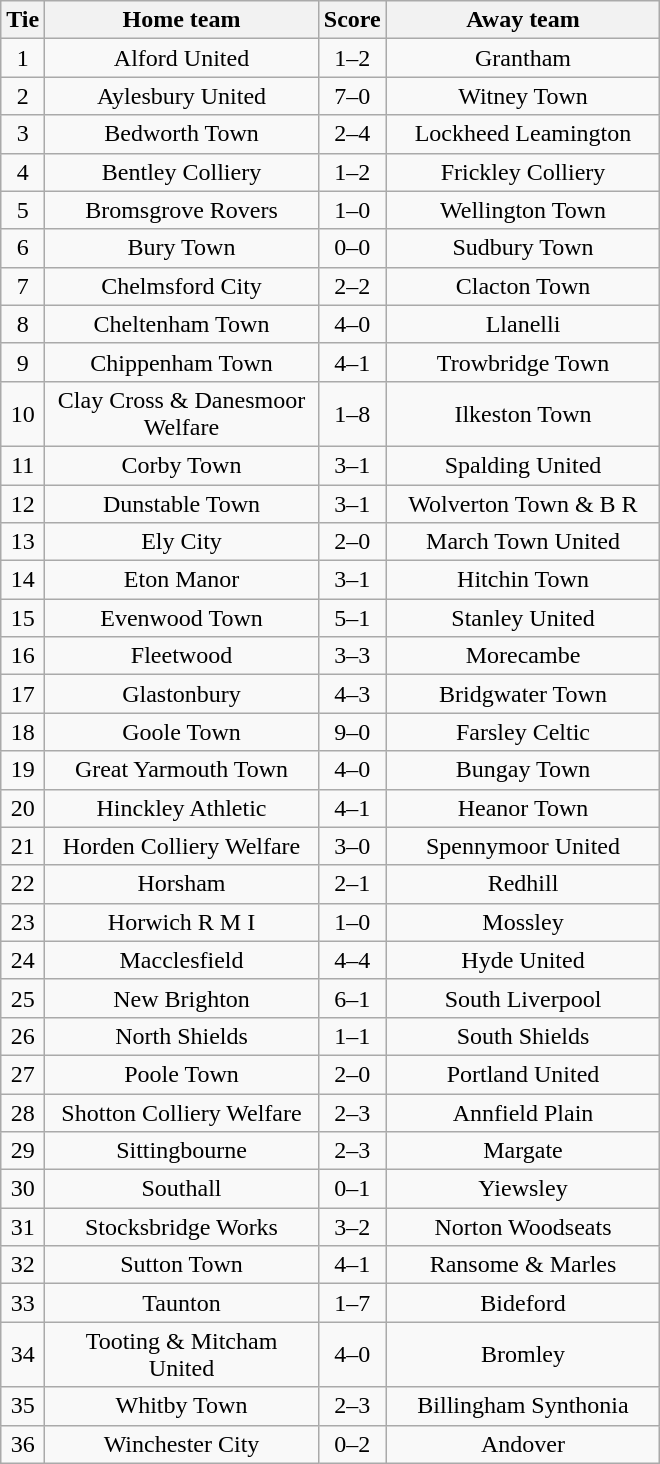<table class="wikitable" style="text-align:center;">
<tr>
<th width=20>Tie</th>
<th width=175>Home team</th>
<th width=20>Score</th>
<th width=175>Away team</th>
</tr>
<tr>
<td>1</td>
<td>Alford United</td>
<td>1–2</td>
<td>Grantham</td>
</tr>
<tr>
<td>2</td>
<td>Aylesbury United</td>
<td>7–0</td>
<td>Witney Town</td>
</tr>
<tr>
<td>3</td>
<td>Bedworth Town</td>
<td>2–4</td>
<td>Lockheed Leamington</td>
</tr>
<tr>
<td>4</td>
<td>Bentley Colliery</td>
<td>1–2</td>
<td>Frickley Colliery</td>
</tr>
<tr>
<td>5</td>
<td>Bromsgrove Rovers</td>
<td>1–0</td>
<td>Wellington Town</td>
</tr>
<tr>
<td>6</td>
<td>Bury Town</td>
<td>0–0</td>
<td>Sudbury Town</td>
</tr>
<tr>
<td>7</td>
<td>Chelmsford City</td>
<td>2–2</td>
<td>Clacton Town</td>
</tr>
<tr>
<td>8</td>
<td>Cheltenham Town</td>
<td>4–0</td>
<td>Llanelli</td>
</tr>
<tr>
<td>9</td>
<td>Chippenham Town</td>
<td>4–1</td>
<td>Trowbridge Town</td>
</tr>
<tr>
<td>10</td>
<td>Clay Cross & Danesmoor Welfare</td>
<td>1–8</td>
<td>Ilkeston Town</td>
</tr>
<tr>
<td>11</td>
<td>Corby Town</td>
<td>3–1</td>
<td>Spalding United</td>
</tr>
<tr>
<td>12</td>
<td>Dunstable Town</td>
<td>3–1</td>
<td>Wolverton Town & B R</td>
</tr>
<tr>
<td>13</td>
<td>Ely City</td>
<td>2–0</td>
<td>March Town United</td>
</tr>
<tr>
<td>14</td>
<td>Eton Manor</td>
<td>3–1</td>
<td>Hitchin Town</td>
</tr>
<tr>
<td>15</td>
<td>Evenwood Town</td>
<td>5–1</td>
<td>Stanley United</td>
</tr>
<tr>
<td>16</td>
<td>Fleetwood</td>
<td>3–3</td>
<td>Morecambe</td>
</tr>
<tr>
<td>17</td>
<td>Glastonbury</td>
<td>4–3</td>
<td>Bridgwater Town</td>
</tr>
<tr>
<td>18</td>
<td>Goole Town</td>
<td>9–0</td>
<td>Farsley Celtic</td>
</tr>
<tr>
<td>19</td>
<td>Great Yarmouth Town</td>
<td>4–0</td>
<td>Bungay Town</td>
</tr>
<tr>
<td>20</td>
<td>Hinckley Athletic</td>
<td>4–1</td>
<td>Heanor Town</td>
</tr>
<tr>
<td>21</td>
<td>Horden Colliery Welfare</td>
<td>3–0</td>
<td>Spennymoor United</td>
</tr>
<tr>
<td>22</td>
<td>Horsham</td>
<td>2–1</td>
<td>Redhill</td>
</tr>
<tr>
<td>23</td>
<td>Horwich R M I</td>
<td>1–0</td>
<td>Mossley</td>
</tr>
<tr>
<td>24</td>
<td>Macclesfield</td>
<td>4–4</td>
<td>Hyde United</td>
</tr>
<tr>
<td>25</td>
<td>New Brighton</td>
<td>6–1</td>
<td>South Liverpool</td>
</tr>
<tr>
<td>26</td>
<td>North Shields</td>
<td>1–1</td>
<td>South Shields</td>
</tr>
<tr>
<td>27</td>
<td>Poole Town</td>
<td>2–0</td>
<td>Portland United</td>
</tr>
<tr>
<td>28</td>
<td>Shotton Colliery Welfare</td>
<td>2–3</td>
<td>Annfield Plain</td>
</tr>
<tr>
<td>29</td>
<td>Sittingbourne</td>
<td>2–3</td>
<td>Margate</td>
</tr>
<tr>
<td>30</td>
<td>Southall</td>
<td>0–1</td>
<td>Yiewsley</td>
</tr>
<tr>
<td>31</td>
<td>Stocksbridge Works</td>
<td>3–2</td>
<td>Norton Woodseats</td>
</tr>
<tr>
<td>32</td>
<td>Sutton Town</td>
<td>4–1</td>
<td>Ransome & Marles</td>
</tr>
<tr>
<td>33</td>
<td>Taunton</td>
<td>1–7</td>
<td>Bideford</td>
</tr>
<tr>
<td>34</td>
<td>Tooting & Mitcham United</td>
<td>4–0</td>
<td>Bromley</td>
</tr>
<tr>
<td>35</td>
<td>Whitby Town</td>
<td>2–3</td>
<td>Billingham Synthonia</td>
</tr>
<tr>
<td>36</td>
<td>Winchester City</td>
<td>0–2</td>
<td>Andover</td>
</tr>
</table>
